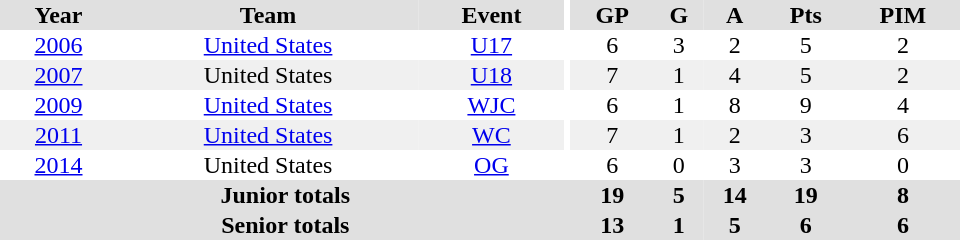<table border="0" cellpadding="1" cellspacing="0" ID="Table3" style="text-align:center; width:40em">
<tr bgcolor="#e0e0e0">
<th>Year</th>
<th>Team</th>
<th>Event</th>
<th rowspan="102" bgcolor="#ffffff"></th>
<th>GP</th>
<th>G</th>
<th>A</th>
<th>Pts</th>
<th>PIM</th>
</tr>
<tr>
<td><a href='#'>2006</a></td>
<td><a href='#'>United States</a></td>
<td><a href='#'>U17</a></td>
<td>6</td>
<td>3</td>
<td>2</td>
<td>5</td>
<td>2</td>
</tr>
<tr bgcolor="#f0f0f0">
<td><a href='#'>2007</a></td>
<td>United States</td>
<td><a href='#'>U18</a></td>
<td>7</td>
<td>1</td>
<td>4</td>
<td>5</td>
<td>2</td>
</tr>
<tr>
<td><a href='#'>2009</a></td>
<td><a href='#'>United States</a></td>
<td><a href='#'>WJC</a></td>
<td>6</td>
<td>1</td>
<td>8</td>
<td>9</td>
<td>4</td>
</tr>
<tr bgcolor="#f0f0f0">
<td><a href='#'>2011</a></td>
<td><a href='#'>United States</a></td>
<td><a href='#'>WC</a></td>
<td>7</td>
<td>1</td>
<td>2</td>
<td>3</td>
<td>6</td>
</tr>
<tr>
<td><a href='#'>2014</a></td>
<td>United States</td>
<td><a href='#'>OG</a></td>
<td>6</td>
<td>0</td>
<td>3</td>
<td>3</td>
<td>0</td>
</tr>
<tr bgcolor="#e0e0e0">
<th colspan="4">Junior totals</th>
<th>19</th>
<th>5</th>
<th>14</th>
<th>19</th>
<th>8</th>
</tr>
<tr bgcolor="#e0e0e0">
<th colspan="4">Senior totals</th>
<th>13</th>
<th>1</th>
<th>5</th>
<th>6</th>
<th>6</th>
</tr>
</table>
